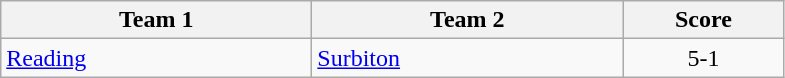<table class="wikitable" style="font-size: 100%">
<tr>
<th width=200>Team 1</th>
<th width=200>Team 2</th>
<th width=100>Score</th>
</tr>
<tr>
<td><a href='#'>Reading</a></td>
<td><a href='#'>Surbiton</a></td>
<td align=center>5-1</td>
</tr>
</table>
